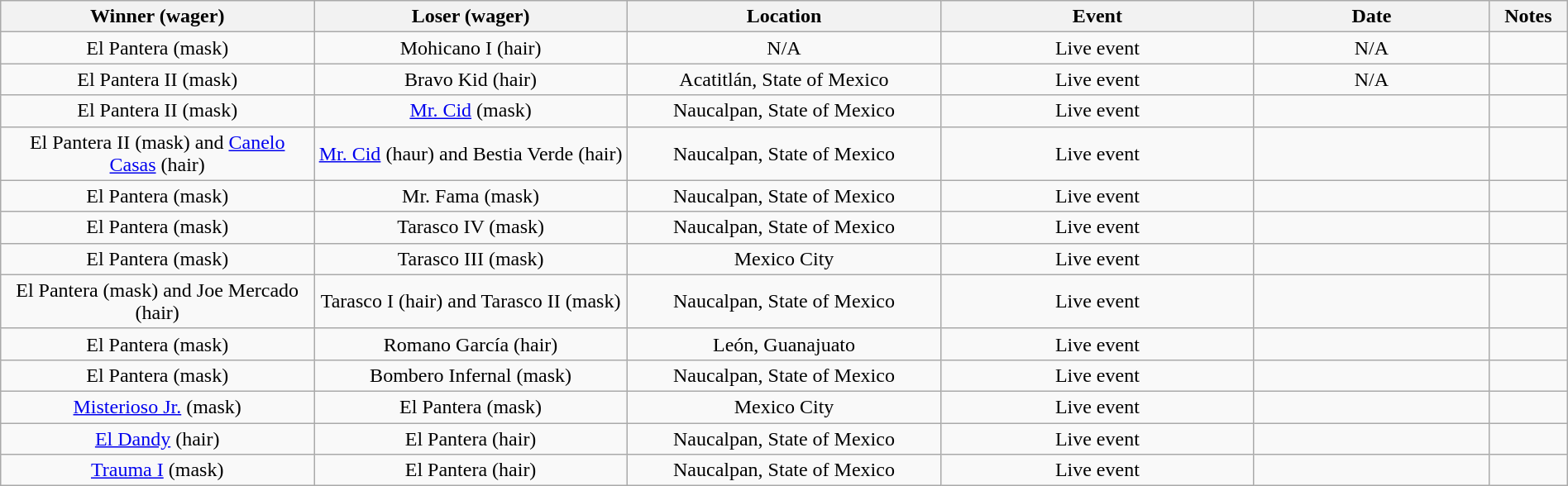<table class="wikitable sortable" width=100%  style="text-align: center">
<tr>
<th width=20% scope="col">Winner (wager)</th>
<th width=20% scope="col">Loser (wager)</th>
<th width=20% scope="col">Location</th>
<th width=20% scope="col">Event</th>
<th width=15% scope="col">Date</th>
<th class="unsortable" width=5% scope="col">Notes</th>
</tr>
<tr>
<td>El Pantera (mask)</td>
<td>Mohicano I (hair)</td>
<td>N/A</td>
<td>Live event</td>
<td>N/A</td>
<td> </td>
</tr>
<tr>
<td>El Pantera II (mask)</td>
<td>Bravo Kid (hair)</td>
<td>Acatitlán, State of Mexico</td>
<td>Live event</td>
<td>N/A</td>
<td> </td>
</tr>
<tr>
<td>El Pantera II (mask)</td>
<td><a href='#'>Mr. Cid</a> (mask)</td>
<td>Naucalpan, State of Mexico</td>
<td>Live event</td>
<td></td>
<td></td>
</tr>
<tr>
<td>El Pantera II (mask) and <a href='#'>Canelo Casas</a> (hair)</td>
<td><a href='#'>Mr. Cid</a> (haur) and Bestia Verde (hair)</td>
<td>Naucalpan, State of Mexico</td>
<td>Live event</td>
<td></td>
<td> </td>
</tr>
<tr>
<td>El Pantera (mask)</td>
<td>Mr. Fama (mask)</td>
<td>Naucalpan, State of Mexico</td>
<td>Live event</td>
<td></td>
<td> </td>
</tr>
<tr>
<td>El Pantera (mask)</td>
<td>Tarasco IV (mask)</td>
<td>Naucalpan, State of Mexico</td>
<td>Live event</td>
<td></td>
<td> </td>
</tr>
<tr>
<td>El Pantera (mask)</td>
<td>Tarasco III (mask)</td>
<td>Mexico City</td>
<td>Live event</td>
<td></td>
<td> </td>
</tr>
<tr>
<td>El Pantera (mask) and Joe Mercado (hair)</td>
<td>Tarasco I (hair) and Tarasco II (mask)</td>
<td>Naucalpan, State of Mexico</td>
<td>Live event</td>
<td></td>
<td> </td>
</tr>
<tr>
<td>El Pantera (mask)</td>
<td>Romano García (hair)</td>
<td>León, Guanajuato</td>
<td>Live event</td>
<td></td>
<td> </td>
</tr>
<tr>
<td>El Pantera (mask)</td>
<td>Bombero Infernal (mask)</td>
<td>Naucalpan, State of Mexico</td>
<td>Live event</td>
<td></td>
<td></td>
</tr>
<tr>
<td><a href='#'>Misterioso Jr.</a> (mask)</td>
<td>El Pantera (mask)</td>
<td>Mexico City</td>
<td>Live event</td>
<td></td>
<td></td>
</tr>
<tr>
<td><a href='#'>El Dandy</a> (hair)</td>
<td>El Pantera (hair)</td>
<td>Naucalpan, State of Mexico</td>
<td>Live event</td>
<td></td>
<td></td>
</tr>
<tr>
<td><a href='#'>Trauma I</a> (mask)</td>
<td>El Pantera (hair)</td>
<td>Naucalpan, State of Mexico</td>
<td>Live event</td>
<td></td>
<td></td>
</tr>
</table>
